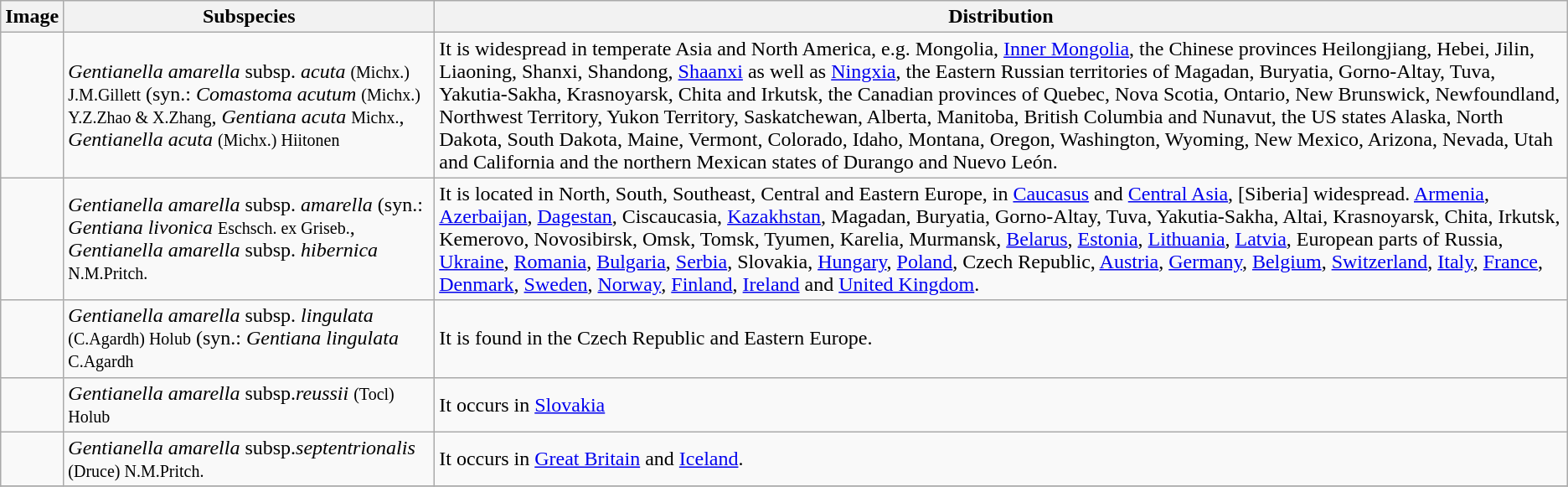<table class="wikitable ">
<tr>
<th>Image</th>
<th>Subspecies</th>
<th>Distribution</th>
</tr>
<tr>
<td></td>
<td><em>Gentianella amarella</em> subsp. <em>acuta</em> <small>(Michx.) J.M.Gillett</small> (syn.: <em>Comastoma acutum</em> <small>(Michx.) Y.Z.Zhao & X.Zhang</small>, <em>Gentiana acuta</em> <small>Michx.</small>, <em>Gentianella acuta</em> <small>(Michx.) Hiitonen</small></td>
<td>It is widespread in temperate Asia and North America, e.g. Mongolia, <a href='#'>Inner Mongolia</a>, the Chinese provinces Heilongjiang, Hebei, Jilin, Liaoning, Shanxi, Shandong, <a href='#'>Shaanxi</a> as well as <a href='#'>Ningxia</a>, the Eastern Russian territories of Magadan, Buryatia, Gorno-Altay, Tuva, Yakutia-Sakha, Krasnoyarsk, Chita and Irkutsk, the Canadian provinces of Quebec, Nova Scotia, Ontario, New Brunswick, Newfoundland, Northwest Territory, Yukon Territory, Saskatchewan, Alberta, Manitoba, British Columbia and Nunavut, the US states Alaska, North Dakota, South Dakota, Maine, Vermont, Colorado, Idaho, Montana, Oregon, Washington, Wyoming, New Mexico, Arizona, Nevada, Utah and California and the northern Mexican states of Durango and Nuevo León.</td>
</tr>
<tr>
<td></td>
<td><em>Gentianella amarella</em> subsp. <em>amarella</em> (syn.: <em>Gentiana livonica</em> <small>Eschsch. ex Griseb.</small>, <em>Gentianella amarella</em> subsp. <em>hibernica</em> <small>N.M.Pritch.</small></td>
<td>It is located in North, South, Southeast, Central and Eastern Europe, in <a href='#'>Caucasus</a> and <a href='#'>Central Asia</a>, [Siberia] widespread. <a href='#'>Armenia</a>, <a href='#'>Azerbaijan</a>, <a href='#'>Dagestan</a>, Ciscaucasia, <a href='#'>Kazakhstan</a>, Magadan, Buryatia, Gorno-Altay, Tuva, Yakutia-Sakha, Altai, Krasnoyarsk, Chita, Irkutsk, Kemerovo, Novosibirsk, Omsk, Tomsk, Tyumen, Karelia, Murmansk, <a href='#'>Belarus</a>, <a href='#'>Estonia</a>, <a href='#'>Lithuania</a>, <a href='#'>Latvia</a>, European parts of  Russia, <a href='#'>Ukraine</a>, <a href='#'>Romania</a>, <a href='#'>Bulgaria</a>, <a href='#'>Serbia</a>, Slovakia, <a href='#'>Hungary</a>, <a href='#'>Poland</a>, Czech Republic, <a href='#'>Austria</a>, <a href='#'>Germany</a>, <a href='#'>Belgium</a>, <a href='#'>Switzerland</a>, <a href='#'>Italy</a>, <a href='#'>France</a>, <a href='#'>Denmark</a>, <a href='#'>Sweden</a>, <a href='#'>Norway</a>, <a href='#'>Finland</a>, <a href='#'>Ireland</a> and <a href='#'>United Kingdom</a>.</td>
</tr>
<tr>
<td></td>
<td><em>Gentianella amarella</em> subsp. <em>lingulata</em> <small>(C.Agardh) Holub</small> (syn.: <em>Gentiana lingulata</em> <small>C.Agardh</small></td>
<td>It is found in the Czech Republic and Eastern Europe.</td>
</tr>
<tr>
<td></td>
<td><em>Gentianella amarella</em> subsp.<em>reussii</em> <small>(Tocl) Holub</small></td>
<td>It occurs in <a href='#'>Slovakia</a></td>
</tr>
<tr>
<td></td>
<td><em>Gentianella amarella</em> subsp.<em>septentrionalis</em> <small>(Druce) N.M.Pritch.</small></td>
<td>It occurs in <a href='#'>Great Britain</a> and <a href='#'>Iceland</a>.</td>
</tr>
<tr>
</tr>
</table>
